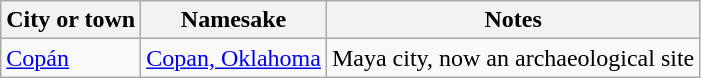<table class="wikitable">
<tr>
<th>City or town</th>
<th>Namesake</th>
<th>Notes</th>
</tr>
<tr>
<td><a href='#'>Copán</a></td>
<td><a href='#'>Copan, Oklahoma</a></td>
<td>Maya city, now an archaeological site</td>
</tr>
</table>
